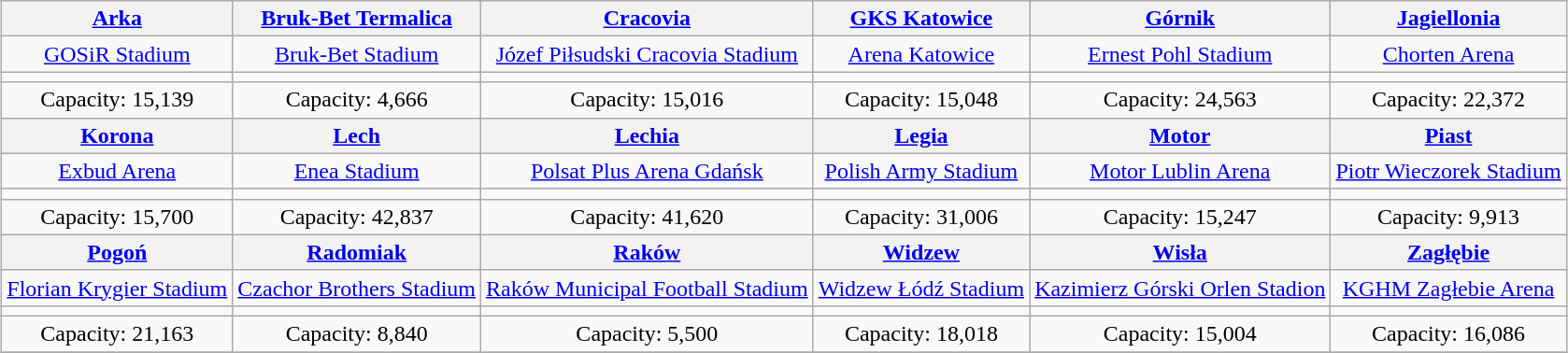<table class="wikitable sortable" style= "text-align:center;margin:1em auto;">
<tr>
<th><a href='#'>Arka</a></th>
<th><a href='#'>Bruk-Bet Termalica</a></th>
<th><a href='#'>Cracovia</a></th>
<th><a href='#'>GKS Katowice</a></th>
<th><a href='#'>Górnik</a></th>
<th><a href='#'>Jagiellonia</a></th>
</tr>
<tr>
<td><a href='#'>GOSiR Stadium</a></td>
<td><a href='#'>Bruk-Bet Stadium</a></td>
<td><a href='#'>Józef Piłsudski Cracovia Stadium</a></td>
<td><a href='#'>Arena Katowice</a></td>
<td><a href='#'>Ernest Pohl Stadium</a></td>
<td><a href='#'>Chorten Arena</a></td>
</tr>
<tr>
<td></td>
<td></td>
<td></td>
<td></td>
<td></td>
<td></td>
</tr>
<tr>
<td>Capacity: 15,139</td>
<td>Capacity: 4,666</td>
<td>Capacity: 15,016</td>
<td>Capacity: 15,048</td>
<td>Capacity: 24,563</td>
<td>Capacity: 22,372</td>
</tr>
<tr>
<th><a href='#'>Korona</a></th>
<th><a href='#'>Lech</a></th>
<th><a href='#'>Lechia</a></th>
<th><a href='#'>Legia</a></th>
<th><a href='#'>Motor</a></th>
<th><a href='#'>Piast</a></th>
</tr>
<tr>
<td><a href='#'>Exbud Arena</a></td>
<td><a href='#'>Enea Stadium</a></td>
<td><a href='#'>Polsat Plus Arena Gdańsk</a></td>
<td><a href='#'>Polish Army Stadium</a></td>
<td><a href='#'>Motor Lublin Arena</a></td>
<td><a href='#'>Piotr Wieczorek Stadium</a></td>
</tr>
<tr>
<td></td>
<td></td>
<td></td>
<td></td>
<td></td>
<td></td>
</tr>
<tr>
<td>Capacity: 15,700</td>
<td>Capacity: 42,837</td>
<td>Capacity: 41,620</td>
<td>Capacity: 31,006</td>
<td>Capacity: 15,247</td>
<td>Capacity: 9,913</td>
</tr>
<tr>
<th><a href='#'>Pogoń</a></th>
<th><a href='#'>Radomiak</a></th>
<th><a href='#'>Raków</a></th>
<th><a href='#'>Widzew</a></th>
<th><a href='#'>Wisła</a></th>
<th><a href='#'>Zagłębie</a></th>
</tr>
<tr>
<td><a href='#'>Florian Krygier Stadium</a></td>
<td><a href='#'>Czachor Brothers Stadium</a></td>
<td><a href='#'>Raków Municipal Football Stadium</a></td>
<td><a href='#'>Widzew Łódź Stadium</a></td>
<td><a href='#'>Kazimierz Górski Orlen Stadion</a></td>
<td><a href='#'>KGHM Zagłebie Arena</a></td>
</tr>
<tr>
<td></td>
<td></td>
<td></td>
<td></td>
<td></td>
<td></td>
</tr>
<tr>
<td>Capacity: 21,163</td>
<td>Capacity: 8,840</td>
<td>Capacity: 5,500</td>
<td>Capacity: 18,018</td>
<td>Capacity: 15,004</td>
<td>Capacity: 16,086</td>
</tr>
<tr>
</tr>
</table>
